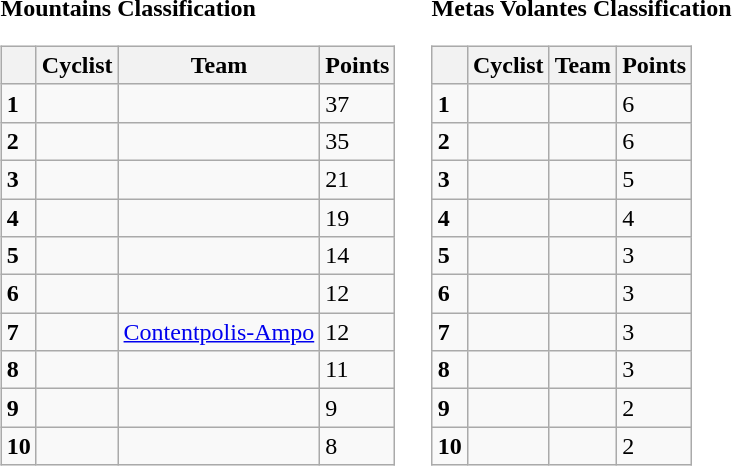<table>
<tr>
<td></td>
<td><strong>Mountains Classification</strong><br><table class="wikitable">
<tr>
<th></th>
<th>Cyclist</th>
<th>Team</th>
<th>Points</th>
</tr>
<tr>
<td><strong>1</strong></td>
<td> </td>
<td></td>
<td>37</td>
</tr>
<tr>
<td><strong>2</strong></td>
<td></td>
<td></td>
<td>35</td>
</tr>
<tr>
<td><strong>3</strong></td>
<td></td>
<td></td>
<td>21</td>
</tr>
<tr>
<td><strong>4</strong></td>
<td></td>
<td></td>
<td>19</td>
</tr>
<tr>
<td><strong>5</strong></td>
<td> </td>
<td></td>
<td>14</td>
</tr>
<tr>
<td><strong>6</strong></td>
<td></td>
<td></td>
<td>12</td>
</tr>
<tr>
<td><strong>7</strong></td>
<td></td>
<td><a href='#'>Contentpolis-Ampo</a></td>
<td>12</td>
</tr>
<tr>
<td><strong>8</strong></td>
<td> </td>
<td></td>
<td>11</td>
</tr>
<tr>
<td><strong>9</strong></td>
<td></td>
<td></td>
<td>9</td>
</tr>
<tr>
<td><strong>10</strong></td>
<td></td>
<td></td>
<td>8</td>
</tr>
</table>
</td>
<td></td>
<td><strong>Metas Volantes Classification</strong><br><table class="wikitable">
<tr>
<th></th>
<th>Cyclist</th>
<th>Team</th>
<th>Points</th>
</tr>
<tr>
<td><strong>1</strong></td>
<td> </td>
<td></td>
<td>6</td>
</tr>
<tr>
<td><strong>2</strong></td>
<td></td>
<td></td>
<td>6</td>
</tr>
<tr>
<td><strong>3</strong></td>
<td></td>
<td></td>
<td>5</td>
</tr>
<tr>
<td><strong>4</strong></td>
<td></td>
<td></td>
<td>4</td>
</tr>
<tr>
<td><strong>5</strong></td>
<td></td>
<td></td>
<td>3</td>
</tr>
<tr>
<td><strong>6</strong></td>
<td></td>
<td></td>
<td>3</td>
</tr>
<tr>
<td><strong>7</strong></td>
<td> </td>
<td></td>
<td>3</td>
</tr>
<tr>
<td><strong>8</strong></td>
<td></td>
<td></td>
<td>3</td>
</tr>
<tr>
<td><strong>9</strong></td>
<td></td>
<td></td>
<td>2</td>
</tr>
<tr>
<td><strong>10</strong></td>
<td></td>
<td></td>
<td>2</td>
</tr>
</table>
</td>
</tr>
</table>
